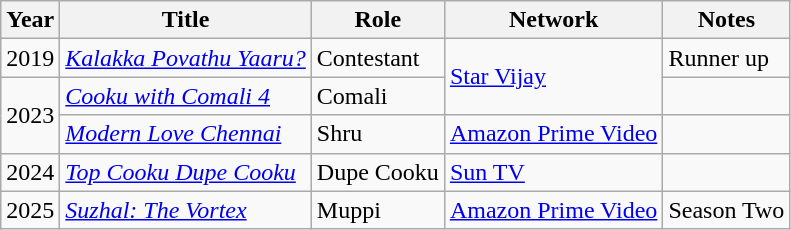<table class="wikitable">
<tr>
<th>Year</th>
<th>Title</th>
<th>Role</th>
<th>Network</th>
<th>Notes</th>
</tr>
<tr>
<td>2019</td>
<td><em><a href='#'>Kalakka Povathu Yaaru?</a></em></td>
<td>Contestant</td>
<td rowspan="2"><a href='#'>Star Vijay</a></td>
<td>Runner up</td>
</tr>
<tr>
<td rowspan="2">2023</td>
<td><a href='#'><em>Cooku with Comali 4</em></a></td>
<td>Comali</td>
<td></td>
</tr>
<tr>
<td><em><a href='#'>Modern Love Chennai</a></em></td>
<td>Shru</td>
<td><a href='#'>Amazon Prime Video</a></td>
<td></td>
</tr>
<tr>
<td>2024</td>
<td><em><a href='#'>Top Cooku Dupe Cooku</a></em></td>
<td>Dupe Cooku</td>
<td><a href='#'>Sun TV</a></td>
<td></td>
</tr>
<tr>
<td 2025>2025</td>
<td><em><a href='#'>Suzhal: The Vortex</a></em></td>
<td>Muppi</td>
<td><a href='#'>Amazon Prime Video</a></td>
<td>Season Two</td>
</tr>
</table>
